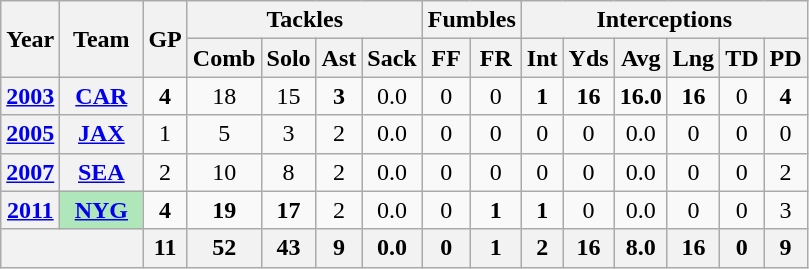<table class="wikitable" style="text-align:center">
<tr>
<th rowspan="2">Year</th>
<th rowspan="2">Team</th>
<th rowspan="2">GP</th>
<th colspan="4">Tackles</th>
<th colspan="2">Fumbles</th>
<th colspan="6">Interceptions</th>
</tr>
<tr>
<th>Comb</th>
<th>Solo</th>
<th>Ast</th>
<th>Sack</th>
<th>FF</th>
<th>FR</th>
<th>Int</th>
<th>Yds</th>
<th>Avg</th>
<th>Lng</th>
<th>TD</th>
<th>PD</th>
</tr>
<tr>
<th><a href='#'>2003</a></th>
<th><a href='#'>CAR</a></th>
<td><strong>4</strong></td>
<td>18</td>
<td>15</td>
<td><strong>3</strong></td>
<td>0.0</td>
<td>0</td>
<td>0</td>
<td><strong>1</strong></td>
<td><strong>16</strong></td>
<td><strong>16.0</strong></td>
<td><strong>16</strong></td>
<td>0</td>
<td><strong>4</strong></td>
</tr>
<tr>
<th><a href='#'>2005</a></th>
<th><a href='#'>JAX</a></th>
<td>1</td>
<td>5</td>
<td>3</td>
<td>2</td>
<td>0.0</td>
<td>0</td>
<td>0</td>
<td>0</td>
<td>0</td>
<td>0.0</td>
<td>0</td>
<td>0</td>
<td>0</td>
</tr>
<tr>
<th><a href='#'>2007</a></th>
<th><a href='#'>SEA</a></th>
<td>2</td>
<td>10</td>
<td>8</td>
<td>2</td>
<td>0.0</td>
<td>0</td>
<td>0</td>
<td>0</td>
<td>0</td>
<td>0.0</td>
<td>0</td>
<td>0</td>
<td>2</td>
</tr>
<tr>
<th><a href='#'>2011</a></th>
<th style="background:#afe6ba; width:3em;"><a href='#'>NYG</a></th>
<td><strong>4</strong></td>
<td><strong>19</strong></td>
<td><strong>17</strong></td>
<td>2</td>
<td>0.0</td>
<td>0</td>
<td><strong>1</strong></td>
<td><strong>1</strong></td>
<td>0</td>
<td>0.0</td>
<td>0</td>
<td>0</td>
<td>3</td>
</tr>
<tr>
<th colspan="2"></th>
<th>11</th>
<th>52</th>
<th>43</th>
<th>9</th>
<th>0.0</th>
<th>0</th>
<th>1</th>
<th>2</th>
<th>16</th>
<th>8.0</th>
<th>16</th>
<th>0</th>
<th>9</th>
</tr>
</table>
